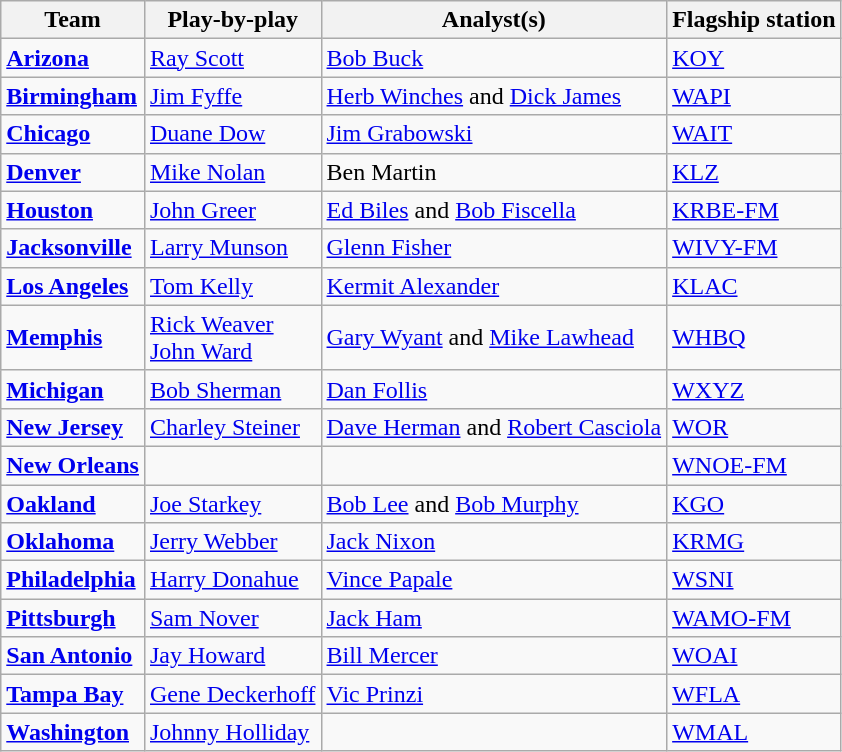<table class="wikitable">
<tr>
<th>Team</th>
<th>Play-by-play</th>
<th>Analyst(s)</th>
<th>Flagship station</th>
</tr>
<tr>
<td><strong><a href='#'>Arizona</a></strong></td>
<td><a href='#'>Ray Scott</a></td>
<td><a href='#'>Bob Buck</a></td>
<td><a href='#'>KOY</a></td>
</tr>
<tr>
<td><strong><a href='#'>Birmingham</a></strong></td>
<td><a href='#'>Jim Fyffe</a></td>
<td><a href='#'>Herb Winches</a> and <a href='#'>Dick James</a></td>
<td><a href='#'>WAPI</a></td>
</tr>
<tr>
<td><strong><a href='#'>Chicago</a></strong></td>
<td><a href='#'>Duane Dow</a></td>
<td><a href='#'>Jim Grabowski</a></td>
<td><a href='#'>WAIT</a></td>
</tr>
<tr>
<td><strong><a href='#'>Denver</a></strong></td>
<td><a href='#'>Mike Nolan</a></td>
<td>Ben Martin</td>
<td><a href='#'>KLZ</a></td>
</tr>
<tr>
<td><strong><a href='#'>Houston</a></strong></td>
<td><a href='#'>John Greer</a></td>
<td><a href='#'>Ed Biles</a> and <a href='#'>Bob Fiscella</a></td>
<td><a href='#'>KRBE-FM</a></td>
</tr>
<tr>
<td><strong><a href='#'>Jacksonville</a></strong></td>
<td><a href='#'>Larry Munson</a></td>
<td><a href='#'>Glenn Fisher</a></td>
<td><a href='#'>WIVY-FM</a></td>
</tr>
<tr>
<td><strong><a href='#'>Los Angeles</a></strong></td>
<td><a href='#'>Tom Kelly</a></td>
<td><a href='#'>Kermit Alexander</a></td>
<td><a href='#'>KLAC</a></td>
</tr>
<tr>
<td><strong><a href='#'>Memphis</a></strong></td>
<td><a href='#'>Rick Weaver</a><br><a href='#'>John Ward</a></td>
<td><a href='#'>Gary Wyant</a> and <a href='#'>Mike Lawhead</a></td>
<td><a href='#'>WHBQ</a></td>
</tr>
<tr>
<td><strong><a href='#'>Michigan</a></strong></td>
<td><a href='#'>Bob Sherman</a></td>
<td><a href='#'>Dan Follis</a></td>
<td><a href='#'>WXYZ</a></td>
</tr>
<tr>
<td><strong><a href='#'>New Jersey</a></strong></td>
<td><a href='#'>Charley Steiner</a></td>
<td><a href='#'>Dave Herman</a> and <a href='#'>Robert Casciola</a></td>
<td><a href='#'>WOR</a></td>
</tr>
<tr>
<td><strong><a href='#'>New Orleans</a></strong></td>
<td></td>
<td></td>
<td><a href='#'>WNOE-FM</a></td>
</tr>
<tr>
<td><strong><a href='#'>Oakland</a></strong></td>
<td><a href='#'>Joe Starkey</a></td>
<td><a href='#'>Bob Lee</a> and <a href='#'>Bob Murphy</a></td>
<td><a href='#'>KGO</a></td>
</tr>
<tr>
<td><strong><a href='#'>Oklahoma</a></strong></td>
<td><a href='#'>Jerry Webber</a></td>
<td><a href='#'>Jack Nixon</a></td>
<td><a href='#'>KRMG</a></td>
</tr>
<tr>
<td><strong><a href='#'>Philadelphia</a></strong></td>
<td><a href='#'>Harry Donahue</a></td>
<td><a href='#'>Vince Papale</a></td>
<td><a href='#'>WSNI</a></td>
</tr>
<tr>
<td><strong><a href='#'>Pittsburgh</a></strong></td>
<td><a href='#'>Sam Nover</a></td>
<td><a href='#'>Jack Ham</a></td>
<td><a href='#'>WAMO-FM</a></td>
</tr>
<tr>
<td><strong><a href='#'>San Antonio</a></strong></td>
<td><a href='#'>Jay Howard</a></td>
<td><a href='#'>Bill Mercer</a></td>
<td><a href='#'>WOAI</a></td>
</tr>
<tr>
<td><strong><a href='#'>Tampa Bay</a></strong></td>
<td><a href='#'>Gene Deckerhoff</a></td>
<td><a href='#'>Vic Prinzi</a></td>
<td><a href='#'>WFLA</a></td>
</tr>
<tr>
<td><strong><a href='#'>Washington</a></strong></td>
<td><a href='#'>Johnny Holliday</a></td>
<td></td>
<td><a href='#'>WMAL</a></td>
</tr>
</table>
